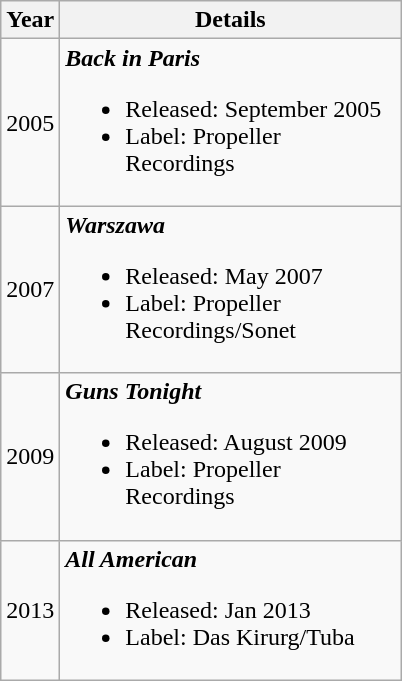<table class="wikitable">
<tr>
<th>Year</th>
<th style="width:220px;">Details</th>
</tr>
<tr>
<td>2005</td>
<td><strong><em>Back in Paris</em></strong><br><ul><li>Released: September 2005</li><li>Label: Propeller Recordings</li></ul></td>
</tr>
<tr>
<td>2007</td>
<td><strong><em>Warszawa</em></strong><br><ul><li>Released: May 2007</li><li>Label: Propeller Recordings/Sonet</li></ul></td>
</tr>
<tr>
<td>2009</td>
<td><strong><em>Guns Tonight</em></strong><br><ul><li>Released: August 2009</li><li>Label: Propeller Recordings</li></ul></td>
</tr>
<tr>
<td>2013</td>
<td><strong><em>All American</em></strong><br><ul><li>Released: Jan 2013</li><li>Label: Das Kirurg/Tuba</li></ul></td>
</tr>
</table>
